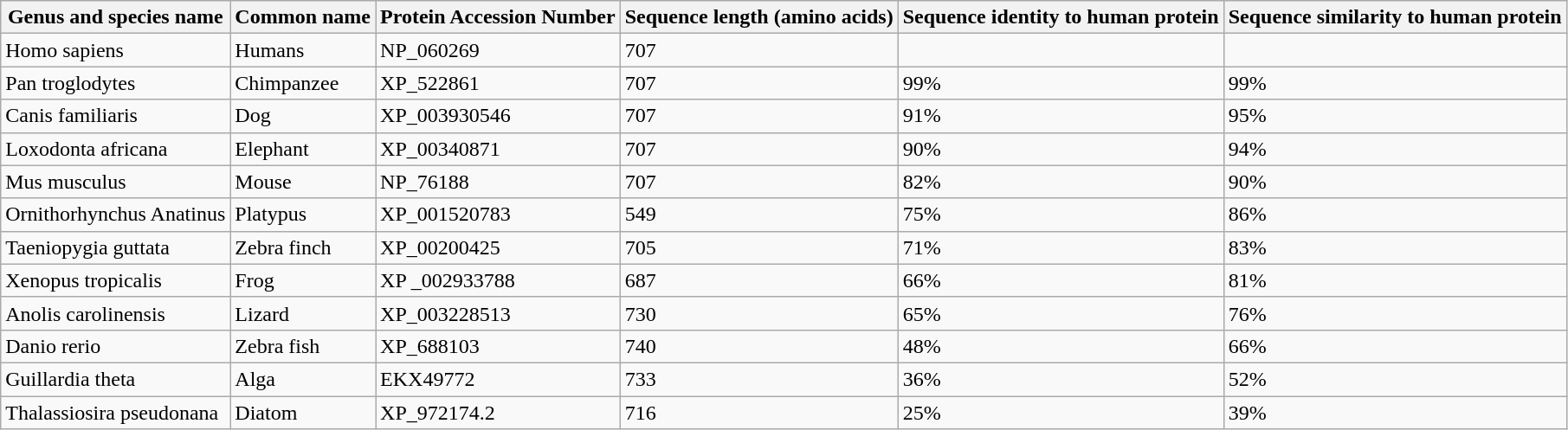<table class="wikitable">
<tr>
<th>Genus and species name</th>
<th>Common name</th>
<th>Protein Accession Number</th>
<th>Sequence length (amino acids)</th>
<th>Sequence identity to human protein</th>
<th>Sequence similarity to human protein</th>
</tr>
<tr>
<td>Homo sapiens</td>
<td>Humans</td>
<td>NP_060269</td>
<td>707</td>
<td></td>
<td></td>
</tr>
<tr>
<td>Pan troglodytes</td>
<td>Chimpanzee</td>
<td>XP_522861</td>
<td>707</td>
<td>99%</td>
<td>99%</td>
</tr>
<tr>
<td>Canis familiaris</td>
<td>Dog</td>
<td>XP_003930546</td>
<td>707</td>
<td>91%</td>
<td>95%</td>
</tr>
<tr>
<td>Loxodonta africana</td>
<td>Elephant</td>
<td>XP_00340871</td>
<td>707</td>
<td>90%</td>
<td>94%</td>
</tr>
<tr>
<td>Mus musculus</td>
<td>Mouse</td>
<td>NP_76188</td>
<td>707</td>
<td>82%</td>
<td>90%</td>
</tr>
<tr>
<td>Ornithorhynchus Anatinus</td>
<td>Platypus</td>
<td>XP_001520783</td>
<td>549</td>
<td>75%</td>
<td>86%</td>
</tr>
<tr>
<td>Taeniopygia guttata</td>
<td>Zebra finch</td>
<td>XP_00200425</td>
<td>705</td>
<td>71%</td>
<td>83%</td>
</tr>
<tr>
<td>Xenopus tropicalis</td>
<td>Frog</td>
<td>XP _002933788</td>
<td>687</td>
<td>66%</td>
<td>81%</td>
</tr>
<tr>
<td>Anolis carolinensis</td>
<td>Lizard</td>
<td>XP_003228513</td>
<td>730</td>
<td>65%</td>
<td>76%</td>
</tr>
<tr>
<td>Danio rerio</td>
<td>Zebra fish</td>
<td>XP_688103</td>
<td>740</td>
<td>48%</td>
<td>66%</td>
</tr>
<tr>
<td>Guillardia theta</td>
<td>Alga</td>
<td>EKX49772</td>
<td>733</td>
<td>36%</td>
<td>52%</td>
</tr>
<tr>
<td>Thalassiosira pseudonana</td>
<td>Diatom</td>
<td>XP_972174.2</td>
<td>716</td>
<td>25%</td>
<td>39%</td>
</tr>
</table>
